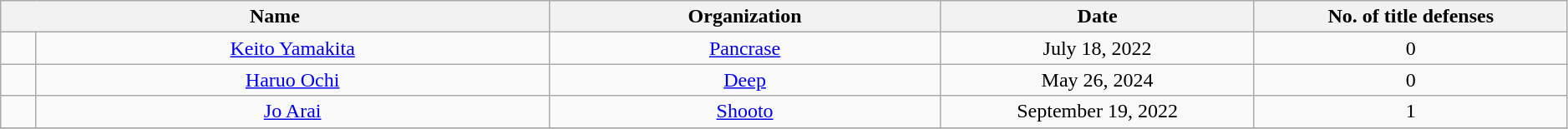<table class="wikitable" style="width:99%; text-align:center;">
<tr>
<th colspan="2" style="width:35%;">Name</th>
<th style="width:25%;">Organization</th>
<th width=20%>Date</th>
<th width=20%>No. of title defenses</th>
</tr>
<tr>
<td style="text-align:center;" (fighter)><br></td>
<td><a href='#'>Keito Yamakita</a></td>
<td><a href='#'>Pancrase</a></td>
<td>July 18, 2022</td>
<td>0</td>
</tr>
<tr>
<td (fighter)><br></td>
<td><a href='#'>Haruo Ochi</a></td>
<td><a href='#'>Deep</a></td>
<td>May 26, 2024</td>
<td>0</td>
</tr>
<tr>
<td (fighter)><br></td>
<td><a href='#'>Jo Arai</a> <br></td>
<td><a href='#'>Shooto</a></td>
<td>September 19, 2022</td>
<td>1</td>
</tr>
<tr>
</tr>
</table>
